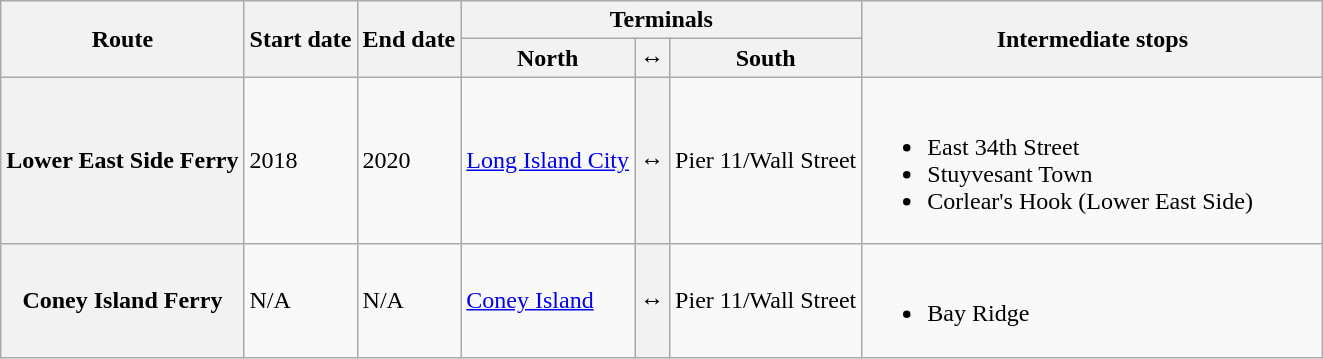<table class="wikitable">
<tr>
<th rowspan="2">Route</th>
<th rowspan="2">Start date</th>
<th rowspan="2">End date</th>
<th colspan="3">Terminals</th>
<th rowspan="2" width="300px">Intermediate stops</th>
</tr>
<tr>
<th>North</th>
<th><span>↔ </span></th>
<th>South</th>
</tr>
<tr>
<th> Lower East Side Ferry</th>
<td rowspan="1">2018</td>
<td>2020</td>
<td><a href='#'>Long Island City</a></td>
<th><span>↔ </span></th>
<td>Pier 11/Wall Street</td>
<td><br><ul><li>East 34th Street</li><li>Stuyvesant Town</li><li>Corlear's Hook (Lower East Side)</li></ul></td>
</tr>
<tr>
<th> Coney Island Ferry</th>
<td rowspan="1">N/A</td>
<td>N/A</td>
<td><a href='#'>Coney Island</a></td>
<th><span>↔ </span></th>
<td>Pier 11/Wall Street</td>
<td><br><ul><li>Bay Ridge</li></ul></td>
</tr>
</table>
